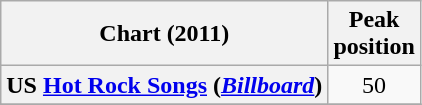<table class="wikitable plainrowheaders">
<tr>
<th>Chart (2011)</th>
<th>Peak<br>position</th>
</tr>
<tr>
<th scope="row">US <a href='#'>Hot Rock Songs</a> (<em><a href='#'>Billboard</a></em>)</th>
<td align="center">50</td>
</tr>
<tr>
</tr>
</table>
